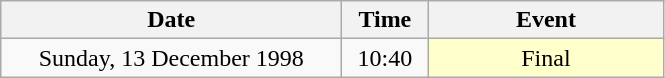<table class = "wikitable" style="text-align:center;">
<tr>
<th width=220>Date</th>
<th width=50>Time</th>
<th width=150>Event</th>
</tr>
<tr>
<td>Sunday, 13 December 1998</td>
<td>10:40</td>
<td bgcolor=ffffcc>Final</td>
</tr>
</table>
